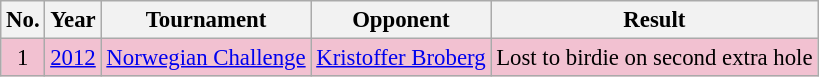<table class="wikitable" style="font-size:95%;">
<tr>
<th>No.</th>
<th>Year</th>
<th>Tournament</th>
<th>Opponent</th>
<th>Result</th>
</tr>
<tr style="background:#F2C1D1;">
<td align=center>1</td>
<td><a href='#'>2012</a></td>
<td><a href='#'>Norwegian Challenge</a></td>
<td> <a href='#'>Kristoffer Broberg</a></td>
<td>Lost to birdie on second extra hole</td>
</tr>
</table>
